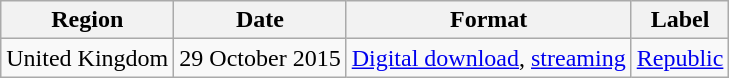<table class=wikitable>
<tr>
<th>Region</th>
<th>Date</th>
<th>Format</th>
<th>Label</th>
</tr>
<tr>
<td>United Kingdom</td>
<td>29 October 2015</td>
<td><a href='#'>Digital download</a>, <a href='#'>streaming</a></td>
<td><a href='#'>Republic</a></td>
</tr>
</table>
